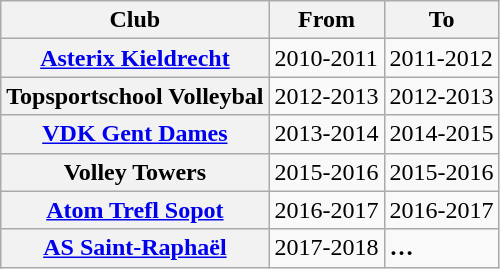<table class="wikitable alternance">
<tr>
<th scope=col>Club</th>
<th scope=col>From</th>
<th scope=col>To</th>
</tr>
<tr>
<th scope=row> <a href='#'>Asterix Kieldrecht</a></th>
<td>2010-2011</td>
<td>2011-2012</td>
</tr>
<tr>
<th scope=row> Topsportschool Volleybal</th>
<td>2012-2013</td>
<td>2012-2013</td>
</tr>
<tr>
<th scope=row> <a href='#'>VDK Gent Dames</a></th>
<td>2013-2014</td>
<td>2014-2015</td>
</tr>
<tr>
<th scope=row> Volley Towers</th>
<td>2015-2016</td>
<td>2015-2016</td>
</tr>
<tr>
<th scope=row> <a href='#'>Atom Trefl Sopot</a></th>
<td>2016-2017</td>
<td>2016-2017</td>
</tr>
<tr>
<th scope=row> <a href='#'>AS Saint-Raphaël</a></th>
<td>2017-2018</td>
<td><strong>…</strong></td>
</tr>
</table>
